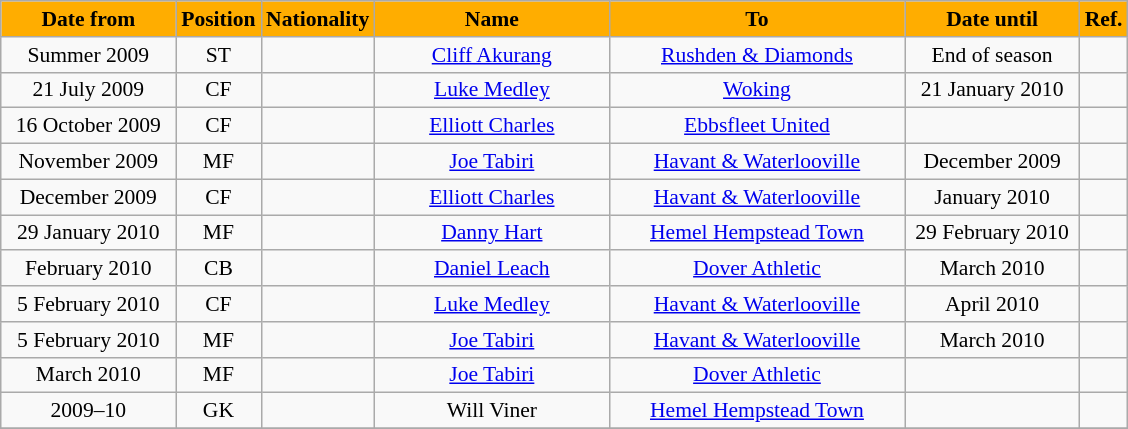<table class="wikitable"  style="text-align:center; font-size:90%; ">
<tr>
<th style="background:#FFAD00; color:black; width:110px;">Date from</th>
<th style="background:#FFAD00; color:black; width:50px;">Position</th>
<th style="background:#FFAD00; color:black; width:50px;">Nationality</th>
<th style="background:#FFAD00; color:black; width:150px;">Name</th>
<th style="background:#FFAD00; color:black; width:190px;">To</th>
<th style="background:#FFAD00; color:black; width:110px;">Date until</th>
<th style="background:#FFAD00; color:black; width:25px;">Ref.</th>
</tr>
<tr>
<td>Summer 2009</td>
<td>ST</td>
<td></td>
<td><a href='#'>Cliff Akurang</a></td>
<td><a href='#'>Rushden & Diamonds</a></td>
<td>End of season</td>
<td></td>
</tr>
<tr>
<td>21 July 2009</td>
<td>CF</td>
<td></td>
<td><a href='#'>Luke Medley</a></td>
<td><a href='#'>Woking</a></td>
<td>21 January 2010</td>
<td></td>
</tr>
<tr>
<td>16 October 2009</td>
<td>CF</td>
<td></td>
<td><a href='#'>Elliott Charles</a></td>
<td><a href='#'>Ebbsfleet United</a></td>
<td></td>
<td></td>
</tr>
<tr>
<td>November 2009</td>
<td>MF</td>
<td></td>
<td><a href='#'>Joe Tabiri</a></td>
<td><a href='#'>Havant & Waterlooville</a></td>
<td>December 2009</td>
<td></td>
</tr>
<tr>
<td>December 2009</td>
<td>CF</td>
<td></td>
<td><a href='#'>Elliott Charles</a></td>
<td><a href='#'>Havant & Waterlooville</a></td>
<td>January 2010</td>
<td></td>
</tr>
<tr>
<td>29 January 2010</td>
<td>MF</td>
<td></td>
<td><a href='#'>Danny Hart</a></td>
<td><a href='#'>Hemel Hempstead Town</a></td>
<td>29 February 2010</td>
<td></td>
</tr>
<tr>
<td>February 2010</td>
<td>CB</td>
<td></td>
<td><a href='#'>Daniel Leach</a></td>
<td><a href='#'>Dover Athletic</a></td>
<td>March 2010</td>
<td></td>
</tr>
<tr>
<td>5 February 2010</td>
<td>CF</td>
<td></td>
<td><a href='#'>Luke Medley</a></td>
<td><a href='#'>Havant & Waterlooville</a></td>
<td>April 2010</td>
<td></td>
</tr>
<tr>
<td>5 February 2010</td>
<td>MF</td>
<td></td>
<td><a href='#'>Joe Tabiri</a></td>
<td><a href='#'>Havant & Waterlooville</a></td>
<td>March 2010</td>
<td></td>
</tr>
<tr>
<td>March 2010</td>
<td>MF</td>
<td></td>
<td><a href='#'>Joe Tabiri</a></td>
<td><a href='#'>Dover Athletic</a></td>
<td></td>
<td></td>
</tr>
<tr>
<td>2009–10</td>
<td>GK</td>
<td></td>
<td>Will Viner</td>
<td><a href='#'>Hemel Hempstead Town</a></td>
<td></td>
<td></td>
</tr>
<tr>
</tr>
</table>
